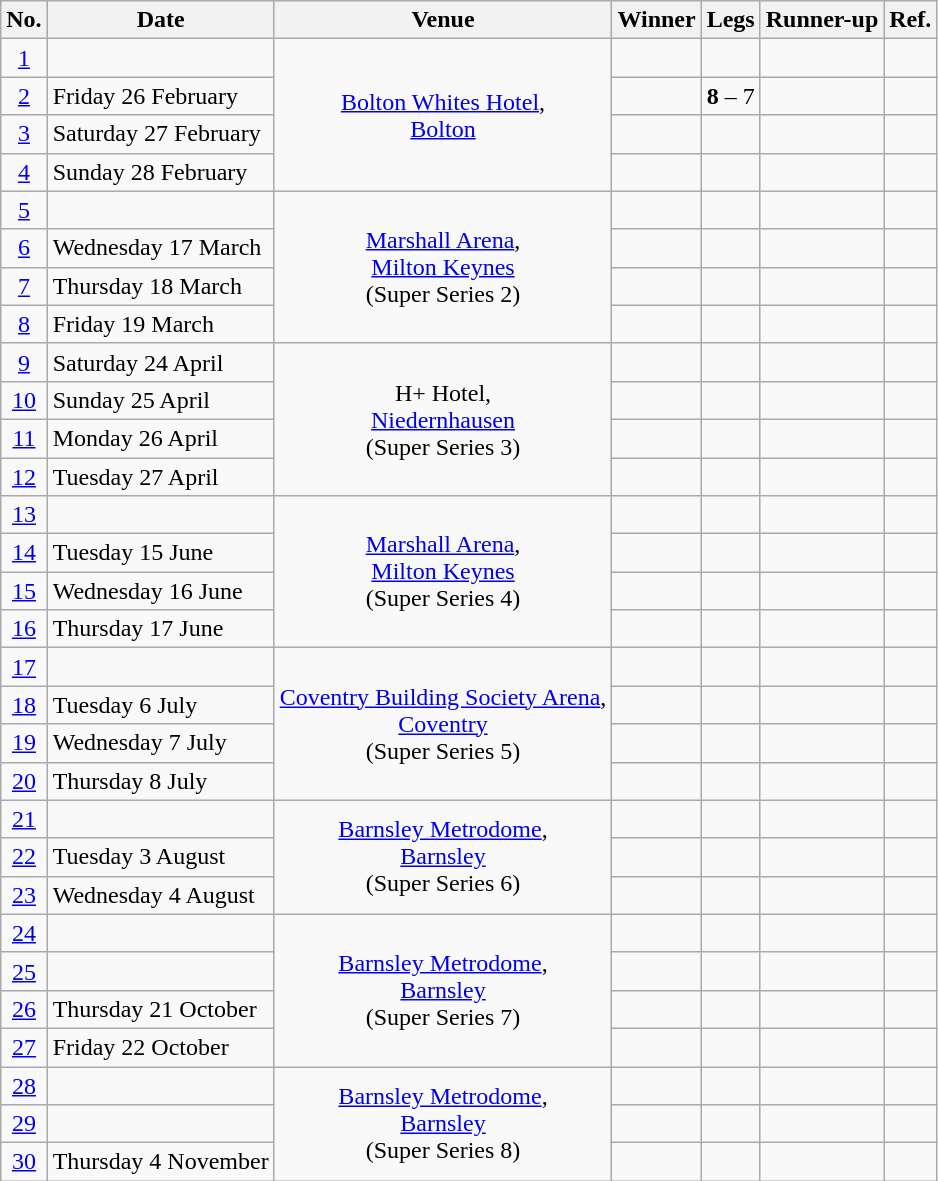<table class="wikitable">
<tr>
<th>No.</th>
<th>Date</th>
<th>Venue</th>
<th>Winner</th>
<th>Legs</th>
<th>Runner-up</th>
<th>Ref.</th>
</tr>
<tr>
<td align=center><a href='#'>1</a></td>
<td align=left></td>
<td align="center" rowspan="4"><a href='#'>Bolton Whites Hotel</a>,<br>  <a href='#'>Bolton</a><br></td>
<td align="right"></td>
<td align="center"></td>
<td></td>
<td align="center"></td>
</tr>
<tr>
<td align=center><a href='#'>2</a></td>
<td align=left>Friday 26 February</td>
<td align="right"></td>
<td align="center"><strong>8</strong> – 7</td>
<td></td>
<td align="center"></td>
</tr>
<tr>
<td align=center><a href='#'>3</a></td>
<td align=left>Saturday 27 February</td>
<td align="right"></td>
<td align="center"></td>
<td></td>
<td align="center"></td>
</tr>
<tr>
<td align=center><a href='#'>4</a></td>
<td align=left>Sunday 28 February</td>
<td align="right"></td>
<td align="center"></td>
<td></td>
<td align="center"></td>
</tr>
<tr>
<td align=center><a href='#'>5</a></td>
<td align=left></td>
<td align="center"  rowspan="4"><a href='#'>Marshall Arena</a>,<br>  <a href='#'>Milton Keynes</a><br>(Super Series 2)</td>
<td align="right"></td>
<td align="center"></td>
<td></td>
<td align="center"></td>
</tr>
<tr>
<td align=center><a href='#'>6</a></td>
<td align=left>Wednesday 17 March</td>
<td align="right"></td>
<td align="center"></td>
<td></td>
<td align="center"></td>
</tr>
<tr>
<td align=center><a href='#'>7</a></td>
<td align=left>Thursday 18 March</td>
<td align="right"></td>
<td align="center"></td>
<td></td>
<td align="center"></td>
</tr>
<tr>
<td align=center><a href='#'>8</a></td>
<td align=left>Friday 19 March</td>
<td align="right"></td>
<td align="center"></td>
<td></td>
<td align="center"></td>
</tr>
<tr>
<td align=center><a href='#'>9</a></td>
<td align=left>Saturday 24 April</td>
<td align="center"  rowspan="4">H+ Hotel,<br>  <a href='#'>Niedernhausen</a><br>(Super Series 3)</td>
<td align="right"></td>
<td align="center"></td>
<td></td>
<td align="center"></td>
</tr>
<tr>
<td align=center><a href='#'>10</a></td>
<td align=left>Sunday 25 April</td>
<td align="right"></td>
<td align="center"></td>
<td></td>
<td align="center"></td>
</tr>
<tr>
<td align=center><a href='#'>11</a></td>
<td align=left>Monday 26 April</td>
<td align="right"></td>
<td align="center"></td>
<td></td>
<td align="center"></td>
</tr>
<tr>
<td align=center><a href='#'>12</a></td>
<td align=left>Tuesday 27 April</td>
<td align="right"></td>
<td align="center"></td>
<td></td>
<td align="center"></td>
</tr>
<tr>
<td align=center><a href='#'>13</a></td>
<td align=left></td>
<td align="center"  rowspan="4"><a href='#'>Marshall Arena</a>,<br>  <a href='#'>Milton Keynes</a><br>(Super Series 4)</td>
<td align="right"></td>
<td align="center"></td>
<td></td>
<td align="center"></td>
</tr>
<tr>
<td align=center><a href='#'>14</a></td>
<td align=left>Tuesday 15 June</td>
<td align="right"></td>
<td align="center"></td>
<td></td>
<td align="center"></td>
</tr>
<tr>
<td align=center><a href='#'>15</a></td>
<td align=left>Wednesday 16 June</td>
<td align="right"></td>
<td align="center"></td>
<td></td>
<td align="center"></td>
</tr>
<tr>
<td align=center><a href='#'>16</a></td>
<td align=left>Thursday 17 June</td>
<td align="right"></td>
<td align="center"></td>
<td></td>
<td align="center"></td>
</tr>
<tr>
<td align=center><a href='#'>17</a></td>
<td align=left></td>
<td align="center" rowspan="4"><a href='#'>Coventry Building Society Arena</a>,<br>  <a href='#'>Coventry</a><br>(Super Series 5)</td>
<td align="right"></td>
<td align="center"></td>
<td></td>
<td align="center"></td>
</tr>
<tr>
<td align=center><a href='#'>18</a></td>
<td align=left>Tuesday 6 July</td>
<td align="right"></td>
<td align="center"></td>
<td></td>
<td align="center"></td>
</tr>
<tr>
<td align=center><a href='#'>19</a></td>
<td align=left>Wednesday 7 July</td>
<td align="right"></td>
<td align="center"></td>
<td></td>
<td align="center"></td>
</tr>
<tr>
<td align=center><a href='#'>20</a></td>
<td align=left>Thursday 8 July</td>
<td align="right"></td>
<td align="center"></td>
<td></td>
<td align="center"></td>
</tr>
<tr>
<td align=center><a href='#'>21</a></td>
<td align=left></td>
<td align="center" rowspan="3"><a href='#'>Barnsley Metrodome</a>,<br>  <a href='#'>Barnsley</a><br>(Super Series 6)</td>
<td align="right"></td>
<td align="center"></td>
<td></td>
<td align="center"></td>
</tr>
<tr>
<td align=center><a href='#'>22</a></td>
<td align=left>Tuesday 3 August</td>
<td align="right"></td>
<td align="center"></td>
<td></td>
<td align="center"></td>
</tr>
<tr>
<td align=center><a href='#'>23</a></td>
<td align=left>Wednesday 4 August</td>
<td align="right"></td>
<td align="center"></td>
<td></td>
<td align="center"></td>
</tr>
<tr>
<td align=center><a href='#'>24</a></td>
<td align=left></td>
<td align="center" rowspan="4"><a href='#'>Barnsley Metrodome</a>,<br>  <a href='#'>Barnsley</a><br>(Super Series 7)</td>
<td align="right"></td>
<td align="center"></td>
<td></td>
<td align="center"></td>
</tr>
<tr>
<td align=center><a href='#'>25</a></td>
<td align=left></td>
<td align="right"></td>
<td align="center"></td>
<td></td>
<td align="center"></td>
</tr>
<tr>
<td align=center><a href='#'>26</a></td>
<td align=left>Thursday 21 October</td>
<td align="right"></td>
<td align="center"></td>
<td></td>
<td align="center"></td>
</tr>
<tr>
<td align=center><a href='#'>27</a></td>
<td align=left>Friday 22 October</td>
<td align="right"></td>
<td align="center"></td>
<td></td>
<td align="center"></td>
</tr>
<tr>
<td align=center><a href='#'>28</a></td>
<td align=left></td>
<td align="center" rowspan="3"><a href='#'>Barnsley Metrodome</a>,<br>  <a href='#'>Barnsley</a><br>(Super Series 8)</td>
<td align="right"></td>
<td align="center"></td>
<td></td>
<td align="center"></td>
</tr>
<tr>
<td align=center><a href='#'>29</a></td>
<td align=left></td>
<td align="right"></td>
<td align="center"></td>
<td></td>
<td align="center"></td>
</tr>
<tr>
<td align=center><a href='#'>30</a></td>
<td align=left>Thursday 4 November</td>
<td align="right"></td>
<td align="center"></td>
<td></td>
<td align="center"></td>
</tr>
</table>
